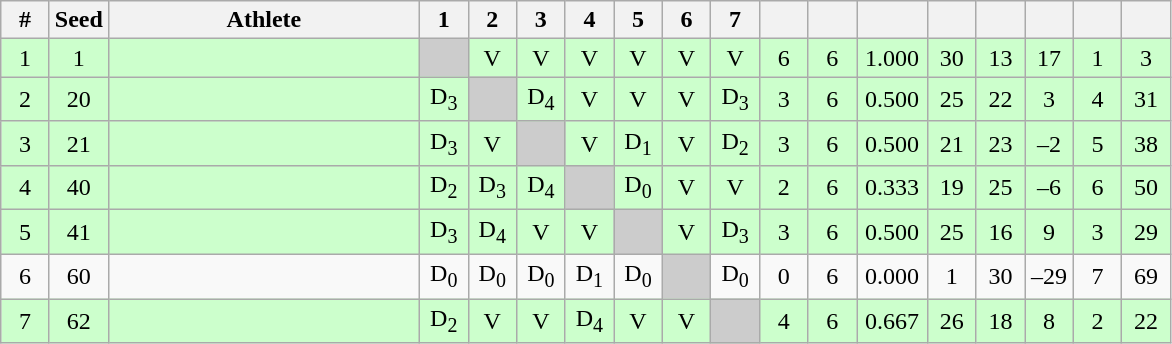<table class="wikitable" style="text-align:center">
<tr>
<th width="25">#</th>
<th width="25">Seed</th>
<th width="200">Athlete</th>
<th width="25">1</th>
<th width="25">2</th>
<th width="25">3</th>
<th width="25">4</th>
<th width="25">5</th>
<th width="25">6</th>
<th width="25">7</th>
<th width="25"></th>
<th width="25"></th>
<th width="40"></th>
<th width="25"></th>
<th width="25"></th>
<th width="25"></th>
<th width="25"></th>
<th width="25"></th>
</tr>
<tr bgcolor="#ccffcc">
<td>1</td>
<td>1</td>
<td align=left></td>
<td bgcolor="#cccccc"></td>
<td>V</td>
<td>V</td>
<td>V</td>
<td>V</td>
<td>V</td>
<td>V</td>
<td>6</td>
<td>6</td>
<td>1.000</td>
<td>30</td>
<td>13</td>
<td>17</td>
<td>1</td>
<td>3</td>
</tr>
<tr bgcolor="#ccffcc">
<td>2</td>
<td>20</td>
<td align=left></td>
<td>D<sub>3</sub></td>
<td bgcolor="#cccccc"></td>
<td>D<sub>4</sub></td>
<td>V</td>
<td>V</td>
<td>V</td>
<td>D<sub>3</sub></td>
<td>3</td>
<td>6</td>
<td>0.500</td>
<td>25</td>
<td>22</td>
<td>3</td>
<td>4</td>
<td>31</td>
</tr>
<tr bgcolor="#ccffcc">
<td>3</td>
<td>21</td>
<td align=left></td>
<td>D<sub>3</sub></td>
<td>V</td>
<td bgcolor="#cccccc"></td>
<td>V</td>
<td>D<sub>1</sub></td>
<td>V</td>
<td>D<sub>2</sub></td>
<td>3</td>
<td>6</td>
<td>0.500</td>
<td>21</td>
<td>23</td>
<td>–2</td>
<td>5</td>
<td>38</td>
</tr>
<tr bgcolor="#ccffcc">
<td>4</td>
<td>40</td>
<td align=left></td>
<td>D<sub>2</sub></td>
<td>D<sub>3</sub></td>
<td>D<sub>4</sub></td>
<td bgcolor="#cccccc"></td>
<td>D<sub>0</sub></td>
<td>V</td>
<td>V</td>
<td>2</td>
<td>6</td>
<td>0.333</td>
<td>19</td>
<td>25</td>
<td>–6</td>
<td>6</td>
<td>50</td>
</tr>
<tr bgcolor="#ccffcc">
<td>5</td>
<td>41</td>
<td align=left></td>
<td>D<sub>3</sub></td>
<td>D<sub>4</sub></td>
<td>V</td>
<td>V</td>
<td bgcolor="#cccccc"></td>
<td>V</td>
<td>D<sub>3</sub></td>
<td>3</td>
<td>6</td>
<td>0.500</td>
<td>25</td>
<td>16</td>
<td>9</td>
<td>3</td>
<td>29</td>
</tr>
<tr>
<td>6</td>
<td>60</td>
<td align=left></td>
<td>D<sub>0</sub></td>
<td>D<sub>0</sub></td>
<td>D<sub>0</sub></td>
<td>D<sub>1</sub></td>
<td>D<sub>0</sub></td>
<td bgcolor="#cccccc"></td>
<td>D<sub>0</sub></td>
<td>0</td>
<td>6</td>
<td>0.000</td>
<td>1</td>
<td>30</td>
<td>–29</td>
<td>7</td>
<td>69</td>
</tr>
<tr bgcolor="#ccffcc">
<td>7</td>
<td>62</td>
<td align=left></td>
<td>D<sub>2</sub></td>
<td>V</td>
<td>V</td>
<td>D<sub>4</sub></td>
<td>V</td>
<td>V</td>
<td bgcolor="#cccccc"></td>
<td>4</td>
<td>6</td>
<td>0.667</td>
<td>26</td>
<td>18</td>
<td>8</td>
<td>2</td>
<td>22</td>
</tr>
</table>
